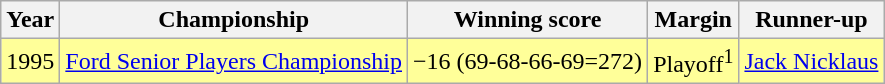<table class="wikitable">
<tr>
<th>Year</th>
<th>Championship</th>
<th>Winning score</th>
<th>Margin</th>
<th>Runner-up</th>
</tr>
<tr style="background:#FFFF99;">
<td>1995</td>
<td><a href='#'>Ford Senior Players Championship</a></td>
<td>−16 (69-68-66-69=272)</td>
<td>Playoff<sup>1</sup></td>
<td> <a href='#'>Jack Nicklaus</a></td>
</tr>
</table>
